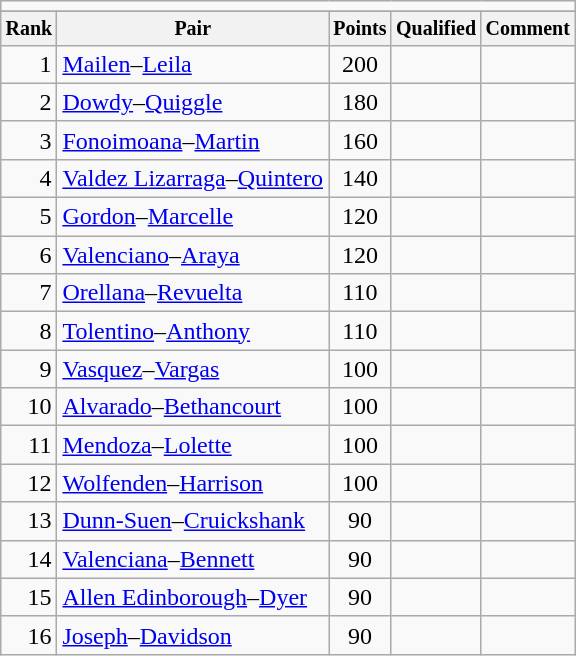<table class="wikitable">
<tr>
<td colspan=5 align="center"></td>
</tr>
<tr>
</tr>
<tr style="font-size:10pt;font-weight:bold">
<th>Rank</th>
<th>Pair</th>
<th>Points</th>
<th>Qualified</th>
<th>Comment</th>
</tr>
<tr>
<td align=right>1</td>
<td> <a href='#'>Mailen</a>–<a href='#'>Leila</a></td>
<td align=center>200</td>
<td></td>
<td></td>
</tr>
<tr>
<td align=right>2</td>
<td> <a href='#'>Dowdy</a>–<a href='#'>Quiggle</a></td>
<td align=center>180</td>
<td></td>
<td></td>
</tr>
<tr>
<td align=right>3</td>
<td> <a href='#'>Fonoimoana</a>–<a href='#'>Martin</a></td>
<td align=center>160</td>
<td></td>
<td></td>
</tr>
<tr>
<td align=right>4</td>
<td> <a href='#'>Valdez Lizarraga</a>–<a href='#'>Quintero</a></td>
<td align=center>140</td>
<td></td>
<td></td>
</tr>
<tr>
<td align=right>5</td>
<td> <a href='#'>Gordon</a>–<a href='#'>Marcelle</a></td>
<td align=center>120</td>
<td></td>
<td></td>
</tr>
<tr>
<td align=right>6</td>
<td> <a href='#'>Valenciano</a>–<a href='#'>Araya</a></td>
<td align=center>120</td>
<td></td>
<td></td>
</tr>
<tr>
<td align=right>7</td>
<td> <a href='#'>Orellana</a>–<a href='#'>Revuelta</a></td>
<td align=center>110</td>
<td></td>
<td></td>
</tr>
<tr>
<td align=right>8</td>
<td> <a href='#'>Tolentino</a>–<a href='#'>Anthony</a></td>
<td align=center>110</td>
<td></td>
<td></td>
</tr>
<tr>
<td align=right>9</td>
<td> <a href='#'>Vasquez</a>–<a href='#'>Vargas</a></td>
<td align=center>100</td>
<td></td>
<td></td>
</tr>
<tr>
<td align=right>10</td>
<td> <a href='#'>Alvarado</a>–<a href='#'>Bethancourt</a></td>
<td align=center>100</td>
<td></td>
<td></td>
</tr>
<tr>
<td align=right>11</td>
<td> <a href='#'>Mendoza</a>–<a href='#'>Lolette</a></td>
<td align=center>100</td>
<td></td>
<td></td>
</tr>
<tr>
<td align=right>12</td>
<td> <a href='#'>Wolfenden</a>–<a href='#'>Harrison</a></td>
<td align=center>100</td>
<td></td>
<td></td>
</tr>
<tr>
<td align=right>13</td>
<td> <a href='#'>Dunn-Suen</a>–<a href='#'>Cruickshank</a></td>
<td align=center>90</td>
<td></td>
<td></td>
</tr>
<tr>
<td align=right>14</td>
<td> <a href='#'>Valenciana</a>–<a href='#'>Bennett</a></td>
<td align=center>90</td>
<td></td>
<td></td>
</tr>
<tr>
<td align=right>15</td>
<td> <a href='#'>Allen Edinborough</a>–<a href='#'>Dyer</a></td>
<td align=center>90</td>
<td></td>
<td></td>
</tr>
<tr>
<td align=right>16</td>
<td> <a href='#'>Joseph</a>–<a href='#'>Davidson</a></td>
<td align=center>90</td>
<td></td>
<td></td>
</tr>
</table>
